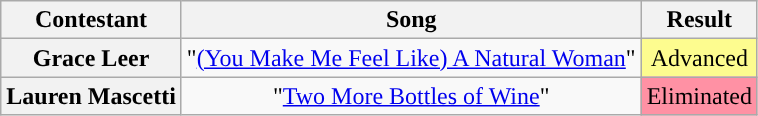<table class="wikitable unsortable" style="text-align:center">
<tr>
<th scope="col">Contestant</th>
<th scope="col">Song</th>
<th scope="col">Result</th>
</tr>
<tr>
<th scope="row">Grace Leer</th>
<td>"<a href='#'>(You Make Me Feel Like) A Natural Woman</a>"</td>
<td style="background:#FDFC8F;">Advanced</td>
</tr>
<tr>
<th scope="row">Lauren Mascetti</th>
<td>"<a href='#'>Two More Bottles of Wine</a>"</td>
<td style="background:#FF91A4;">Eliminated</td>
</tr>
</table>
